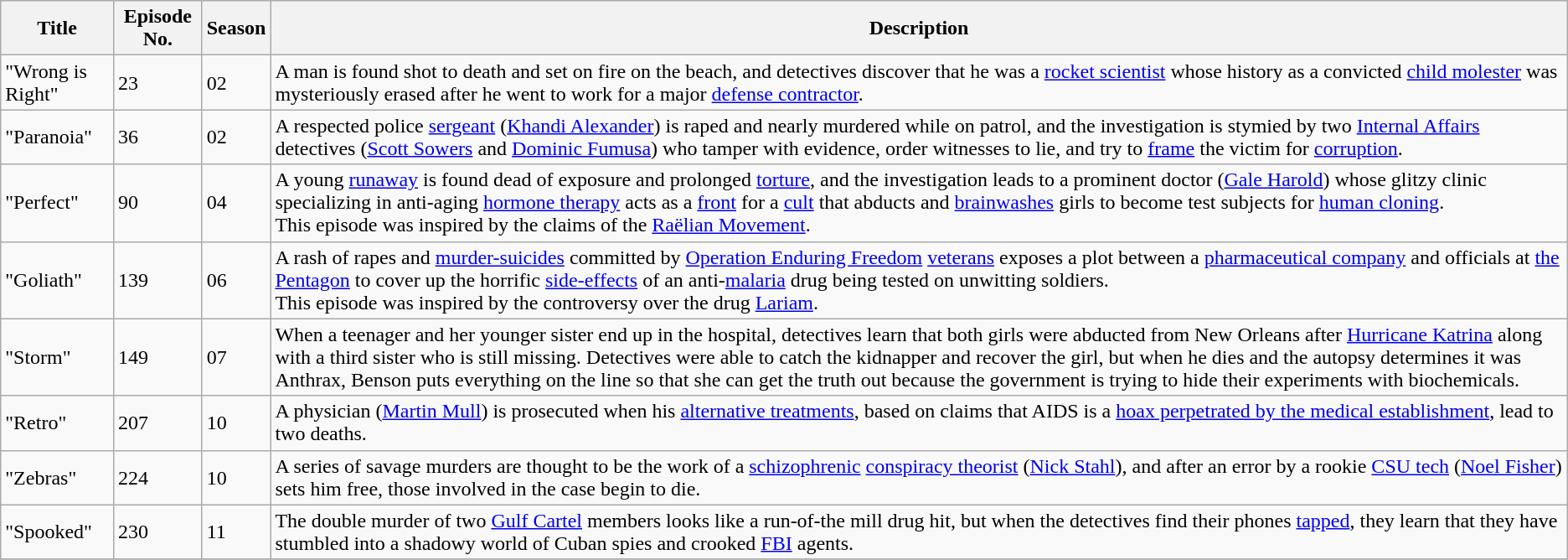<table class="wikitable sortable">
<tr>
<th>Title</th>
<th>Episode No.</th>
<th>Season</th>
<th>Description</th>
</tr>
<tr>
<td>"Wrong is Right"</td>
<td>23</td>
<td>02</td>
<td>A man is found shot to death and set on fire on the beach, and detectives discover that he was a <a href='#'>rocket scientist</a> whose history as a convicted <a href='#'>child molester</a> was mysteriously erased after he went to work for a major <a href='#'>defense contractor</a>.</td>
</tr>
<tr>
<td>"Paranoia"</td>
<td>36</td>
<td>02</td>
<td>A respected police <a href='#'>sergeant</a> (<a href='#'>Khandi Alexander</a>) is raped and nearly murdered while on patrol, and the investigation is stymied by two <a href='#'>Internal Affairs</a> detectives (<a href='#'>Scott Sowers</a> and <a href='#'>Dominic Fumusa</a>) who tamper with evidence, order witnesses to lie, and try to <a href='#'>frame</a> the victim for <a href='#'>corruption</a>.</td>
</tr>
<tr>
<td>"Perfect"</td>
<td>90</td>
<td>04</td>
<td>A young <a href='#'>runaway</a> is found dead of exposure and prolonged <a href='#'>torture</a>, and the investigation leads to a prominent doctor (<a href='#'>Gale Harold</a>) whose glitzy clinic specializing in anti-aging <a href='#'>hormone therapy</a> acts as a <a href='#'>front</a> for a <a href='#'>cult</a> that abducts and <a href='#'>brainwashes</a> girls to become test subjects for <a href='#'>human cloning</a>.<br>This episode was inspired by the claims of the <a href='#'>Raëlian Movement</a>.</td>
</tr>
<tr>
<td>"Goliath"</td>
<td>139</td>
<td>06</td>
<td>A rash of rapes and <a href='#'>murder-suicides</a> committed by <a href='#'>Operation Enduring Freedom</a> <a href='#'>veterans</a> exposes a plot between a <a href='#'>pharmaceutical company</a> and officials at <a href='#'>the Pentagon</a> to cover up the horrific <a href='#'>side-effects</a> of an anti-<a href='#'>malaria</a> drug being tested on unwitting soldiers.<br>This episode was inspired by the controversy over the drug <a href='#'>Lariam</a>.</td>
</tr>
<tr>
<td>"Storm"</td>
<td>149</td>
<td>07</td>
<td>When a teenager and her younger sister end up in the hospital, detectives learn that both girls were abducted from New Orleans after <a href='#'>Hurricane Katrina</a> along with a third sister who is still missing. Detectives were able to catch the kidnapper and recover the girl, but when he dies and the autopsy determines it was Anthrax, Benson puts everything on the line so that she can get the truth out because the government is trying to hide their experiments with biochemicals.</td>
</tr>
<tr>
<td>"Retro"</td>
<td>207</td>
<td>10</td>
<td>A physician (<a href='#'>Martin Mull</a>) is prosecuted when his <a href='#'>alternative treatments</a>, based on claims that AIDS is a <a href='#'>hoax perpetrated by the medical establishment</a>, lead to two deaths.</td>
</tr>
<tr>
<td>"Zebras"</td>
<td>224</td>
<td>10</td>
<td>A series of savage murders are thought to be the work of a <a href='#'>schizophrenic</a> <a href='#'>conspiracy theorist</a> (<a href='#'>Nick Stahl</a>), and after an error by a rookie <a href='#'>CSU tech</a> (<a href='#'>Noel Fisher</a>) sets him free, those involved in the case begin to die.</td>
</tr>
<tr>
<td>"Spooked"</td>
<td>230</td>
<td>11</td>
<td>The double murder of two <a href='#'>Gulf Cartel</a> members looks like a run-of-the mill drug hit, but when the detectives find their phones <a href='#'>tapped</a>, they learn that they have stumbled into a shadowy world of Cuban spies and crooked <a href='#'>FBI</a> agents.</td>
</tr>
<tr>
</tr>
</table>
